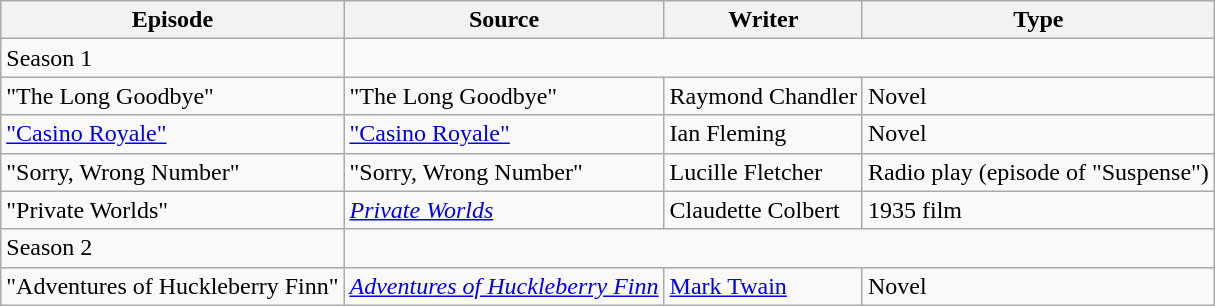<table class="wikitable">
<tr>
<th>Episode</th>
<th>Source</th>
<th>Writer</th>
<th>Type</th>
</tr>
<tr>
<td>Season 1</td>
</tr>
<tr>
<td>"The Long Goodbye"</td>
<td>"The Long Goodbye"</td>
<td>Raymond Chandler</td>
<td>Novel</td>
</tr>
<tr>
<td><a href='#'>"Casino Royale"</a></td>
<td><a href='#'>"Casino Royale"</a></td>
<td>Ian Fleming</td>
<td>Novel</td>
</tr>
<tr>
<td>"Sorry, Wrong Number"</td>
<td>"Sorry, Wrong Number"</td>
<td>Lucille Fletcher</td>
<td>Radio play (episode of "Suspense")</td>
</tr>
<tr>
<td>"Private Worlds"</td>
<td><em><a href='#'>Private Worlds</a></em></td>
<td>Claudette Colbert</td>
<td>1935 film</td>
</tr>
<tr>
<td>Season 2</td>
</tr>
<tr>
<td>"Adventures of Huckleberry Finn"</td>
<td><em><a href='#'>Adventures of Huckleberry Finn</a></em></td>
<td><a href='#'>Mark Twain</a></td>
<td>Novel</td>
</tr>
</table>
